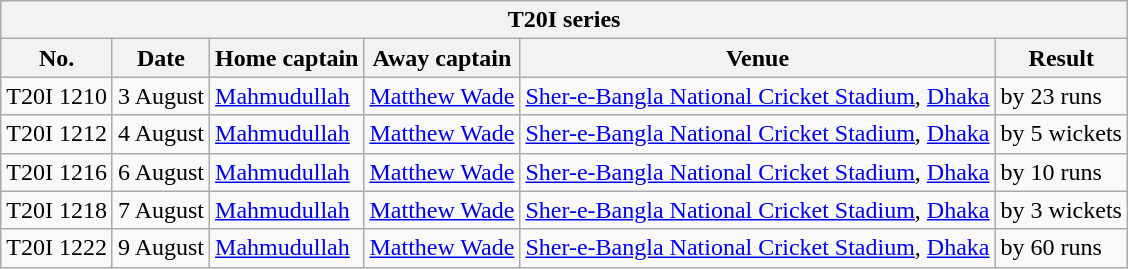<table class="wikitable">
<tr>
<th colspan="9">T20I series</th>
</tr>
<tr>
<th>No.</th>
<th>Date</th>
<th>Home captain</th>
<th>Away captain</th>
<th>Venue</th>
<th>Result</th>
</tr>
<tr>
<td>T20I 1210</td>
<td>3 August</td>
<td><a href='#'>Mahmudullah</a></td>
<td><a href='#'>Matthew Wade</a></td>
<td><a href='#'>Sher-e-Bangla National Cricket Stadium</a>, <a href='#'>Dhaka</a></td>
<td> by 23 runs</td>
</tr>
<tr>
<td>T20I 1212</td>
<td>4 August</td>
<td><a href='#'>Mahmudullah</a></td>
<td><a href='#'>Matthew Wade</a></td>
<td><a href='#'>Sher-e-Bangla National Cricket Stadium</a>, <a href='#'>Dhaka</a></td>
<td> by 5 wickets</td>
</tr>
<tr>
<td>T20I 1216</td>
<td>6 August</td>
<td><a href='#'>Mahmudullah</a></td>
<td><a href='#'>Matthew Wade</a></td>
<td><a href='#'>Sher-e-Bangla National Cricket Stadium</a>, <a href='#'>Dhaka</a></td>
<td> by 10 runs</td>
</tr>
<tr>
<td>T20I 1218</td>
<td>7 August</td>
<td><a href='#'>Mahmudullah</a></td>
<td><a href='#'>Matthew Wade</a></td>
<td><a href='#'>Sher-e-Bangla National Cricket Stadium</a>, <a href='#'>Dhaka</a></td>
<td> by 3 wickets</td>
</tr>
<tr>
<td>T20I 1222</td>
<td>9 August</td>
<td><a href='#'>Mahmudullah</a></td>
<td><a href='#'>Matthew Wade</a></td>
<td><a href='#'>Sher-e-Bangla National Cricket Stadium</a>, <a href='#'>Dhaka</a></td>
<td> by 60 runs</td>
</tr>
</table>
